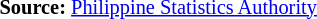<table style="font-size:85%;" '|>
<tr>
<td><br><p>
<strong>Source:</strong> <a href='#'>Philippine Statistics Authority</a>
</p></td>
</tr>
</table>
